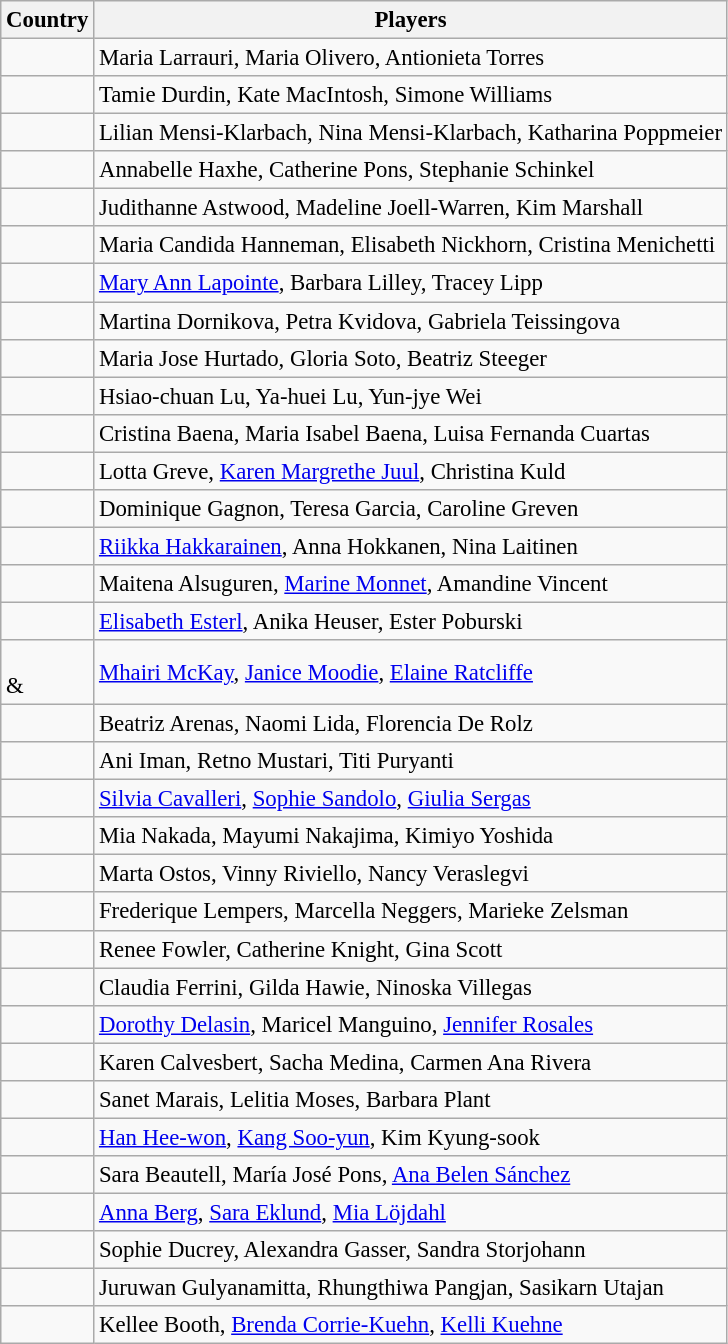<table class="wikitable" style="font-size:95%;">
<tr>
<th>Country</th>
<th>Players</th>
</tr>
<tr>
<td></td>
<td>Maria Larrauri, Maria Olivero, Antionieta Torres</td>
</tr>
<tr>
<td></td>
<td>Tamie Durdin, Kate MacIntosh, Simone Williams</td>
</tr>
<tr>
<td></td>
<td>Lilian Mensi-Klarbach, Nina Mensi-Klarbach, Katharina Poppmeier</td>
</tr>
<tr>
<td></td>
<td>Annabelle Haxhe, Catherine Pons, Stephanie Schinkel</td>
</tr>
<tr>
<td></td>
<td>Judithanne Astwood, Madeline Joell-Warren, Kim Marshall</td>
</tr>
<tr>
<td></td>
<td>Maria Candida Hanneman, Elisabeth Nickhorn, Cristina Menichetti</td>
</tr>
<tr>
<td></td>
<td><a href='#'>Mary Ann Lapointe</a>, Barbara Lilley, Tracey Lipp</td>
</tr>
<tr>
<td></td>
<td>Martina Dornikova, Petra Kvidova, Gabriela Teissingova</td>
</tr>
<tr>
<td></td>
<td>Maria Jose Hurtado, Gloria Soto, Beatriz Steeger</td>
</tr>
<tr>
<td></td>
<td>Hsiao-chuan Lu, Ya-huei Lu, Yun-jye Wei</td>
</tr>
<tr>
<td></td>
<td>Cristina Baena, Maria Isabel Baena, Luisa Fernanda Cuartas</td>
</tr>
<tr>
<td></td>
<td>Lotta Greve, <a href='#'>Karen Margrethe Juul</a>, Christina Kuld</td>
</tr>
<tr>
<td></td>
<td>Dominique Gagnon, Teresa Garcia, Caroline Greven</td>
</tr>
<tr>
<td></td>
<td><a href='#'>Riikka Hakkarainen</a>, Anna Hokkanen, Nina Laitinen</td>
</tr>
<tr>
<td></td>
<td>Maitena Alsuguren, <a href='#'>Marine Monnet</a>, Amandine Vincent</td>
</tr>
<tr>
<td></td>
<td><a href='#'>Elisabeth Esterl</a>, Anika Heuser, Ester Poburski</td>
</tr>
<tr>
<td><br>& </td>
<td><a href='#'>Mhairi McKay</a>, <a href='#'>Janice Moodie</a>, <a href='#'>Elaine Ratcliffe</a></td>
</tr>
<tr>
<td></td>
<td>Beatriz Arenas, Naomi Lida, Florencia De Rolz</td>
</tr>
<tr>
<td></td>
<td>Ani Iman, Retno Mustari, Titi Puryanti</td>
</tr>
<tr>
<td></td>
<td><a href='#'>Silvia Cavalleri</a>, <a href='#'>Sophie Sandolo</a>, <a href='#'>Giulia Sergas</a></td>
</tr>
<tr>
<td></td>
<td>Mia Nakada, Mayumi Nakajima, Kimiyo Yoshida</td>
</tr>
<tr>
<td></td>
<td>Marta Ostos, Vinny Riviello, Nancy Veraslegvi</td>
</tr>
<tr>
<td></td>
<td>Frederique Lempers, Marcella Neggers, Marieke Zelsman</td>
</tr>
<tr>
<td></td>
<td>Renee Fowler, Catherine Knight, Gina Scott</td>
</tr>
<tr>
<td></td>
<td>Claudia Ferrini, Gilda Hawie, Ninoska Villegas</td>
</tr>
<tr>
<td></td>
<td><a href='#'>Dorothy Delasin</a>, Maricel Manguino, <a href='#'>Jennifer Rosales</a></td>
</tr>
<tr>
<td></td>
<td>Karen Calvesbert, Sacha Medina, Carmen Ana Rivera</td>
</tr>
<tr>
<td></td>
<td>Sanet Marais, Lelitia Moses, Barbara Plant</td>
</tr>
<tr>
<td></td>
<td><a href='#'>Han Hee-won</a>, <a href='#'>Kang Soo-yun</a>, Kim Kyung-sook</td>
</tr>
<tr>
<td></td>
<td>Sara Beautell, María José Pons, <a href='#'>Ana Belen Sánchez</a></td>
</tr>
<tr>
<td></td>
<td><a href='#'>Anna Berg</a>, <a href='#'>Sara Eklund</a>, <a href='#'>Mia Löjdahl</a></td>
</tr>
<tr>
<td></td>
<td>Sophie Ducrey, Alexandra Gasser, Sandra Storjohann</td>
</tr>
<tr>
<td></td>
<td>Juruwan Gulyanamitta, Rhungthiwa Pangjan, Sasikarn Utajan</td>
</tr>
<tr>
<td></td>
<td>Kellee Booth, <a href='#'>Brenda Corrie-Kuehn</a>, <a href='#'>Kelli Kuehne</a></td>
</tr>
</table>
